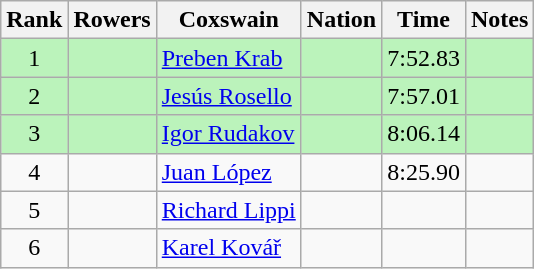<table class="wikitable sortable" style=text-align:center>
<tr>
<th>Rank</th>
<th>Rowers</th>
<th>Coxswain</th>
<th>Nation</th>
<th>Time</th>
<th>Notes</th>
</tr>
<tr bgcolor=bbf3bb>
<td>1</td>
<td align=left></td>
<td align=left><a href='#'>Preben Krab</a></td>
<td align=left></td>
<td>7:52.83</td>
<td></td>
</tr>
<tr bgcolor=bbf3bb>
<td>2</td>
<td align=left></td>
<td align=left><a href='#'>Jesús Rosello</a></td>
<td align=left></td>
<td>7:57.01</td>
<td></td>
</tr>
<tr bgcolor=bbf3bb>
<td>3</td>
<td align=left></td>
<td align=left><a href='#'>Igor Rudakov</a></td>
<td align=left></td>
<td>8:06.14</td>
<td></td>
</tr>
<tr>
<td>4</td>
<td align=left></td>
<td align=left><a href='#'>Juan López</a></td>
<td align=left></td>
<td>8:25.90</td>
<td></td>
</tr>
<tr>
<td>5</td>
<td align=left></td>
<td align=left><a href='#'>Richard Lippi</a></td>
<td align=left></td>
<td></td>
<td></td>
</tr>
<tr>
<td>6</td>
<td align=left></td>
<td align=left><a href='#'>Karel Kovář</a></td>
<td align=left></td>
<td></td>
<td></td>
</tr>
</table>
